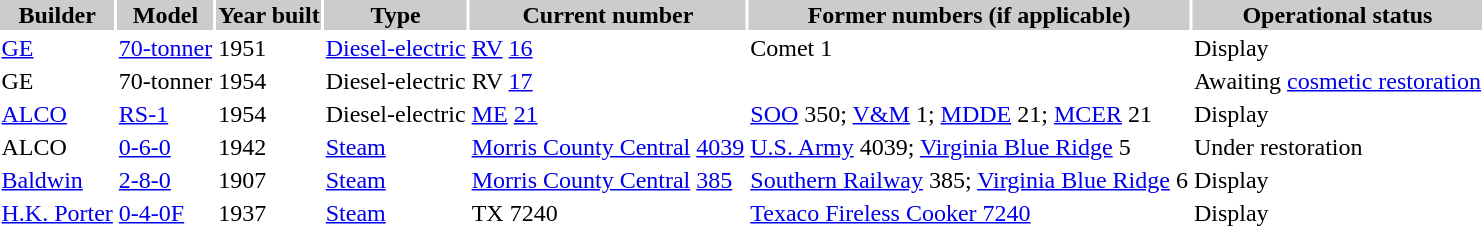<table class="toccolours">
<tr>
<th bgcolor=#CCCCCC>Builder</th>
<th bgcolor=#CCCCCC>Model</th>
<th bgcolor=#CCCCCC>Year built</th>
<th bgcolor=#CCCCCC>Type</th>
<th bgcolor=#CCCCCC>Current number</th>
<th bgcolor=#CCCCCC>Former numbers (if applicable)</th>
<th bgcolor=#CCCCCC>Operational status</th>
<td></td>
</tr>
<tr>
<td><a href='#'>GE</a></td>
<td><a href='#'>70-tonner</a></td>
<td>1951</td>
<td><a href='#'>Diesel-electric</a></td>
<td><a href='#'>RV</a> <a href='#'>16</a></td>
<td>Comet 1</td>
<td>Display</td>
</tr>
<tr>
<td>GE</td>
<td>70-tonner</td>
<td>1954</td>
<td>Diesel-electric</td>
<td>RV <a href='#'>17</a></td>
<td></td>
<td>Awaiting <a href='#'>cosmetic restoration</a></td>
</tr>
<tr>
<td><a href='#'>ALCO</a></td>
<td><a href='#'>RS-1</a></td>
<td>1954</td>
<td>Diesel-electric</td>
<td><a href='#'>ME</a> <a href='#'>21</a></td>
<td><a href='#'>SOO</a> 350; <a href='#'>V&M</a> 1; <a href='#'>MDDE</a> 21; <a href='#'>MCER</a> 21</td>
<td>Display</td>
</tr>
<tr>
<td>ALCO</td>
<td><a href='#'>0-6-0</a></td>
<td>1942</td>
<td><a href='#'>Steam</a></td>
<td><a href='#'>Morris County Central</a> <a href='#'>4039</a></td>
<td><a href='#'>U.S. Army</a> 4039; <a href='#'>Virginia Blue Ridge</a> 5</td>
<td>Under restoration</td>
</tr>
<tr>
<td><a href='#'>Baldwin</a></td>
<td><a href='#'>2-8-0</a></td>
<td>1907</td>
<td><a href='#'>Steam</a></td>
<td><a href='#'>Morris County Central</a> <a href='#'>385</a></td>
<td><a href='#'>Southern Railway</a> 385; <a href='#'>Virginia Blue Ridge</a> 6</td>
<td>Display</td>
</tr>
<tr>
<td><a href='#'>H.K. Porter</a></td>
<td><a href='#'>0-4-0F</a></td>
<td>1937</td>
<td><a href='#'>Steam</a></td>
<td>TX 7240</td>
<td><a href='#'>Texaco Fireless Cooker 7240</a></td>
<td>Display</td>
</tr>
</table>
